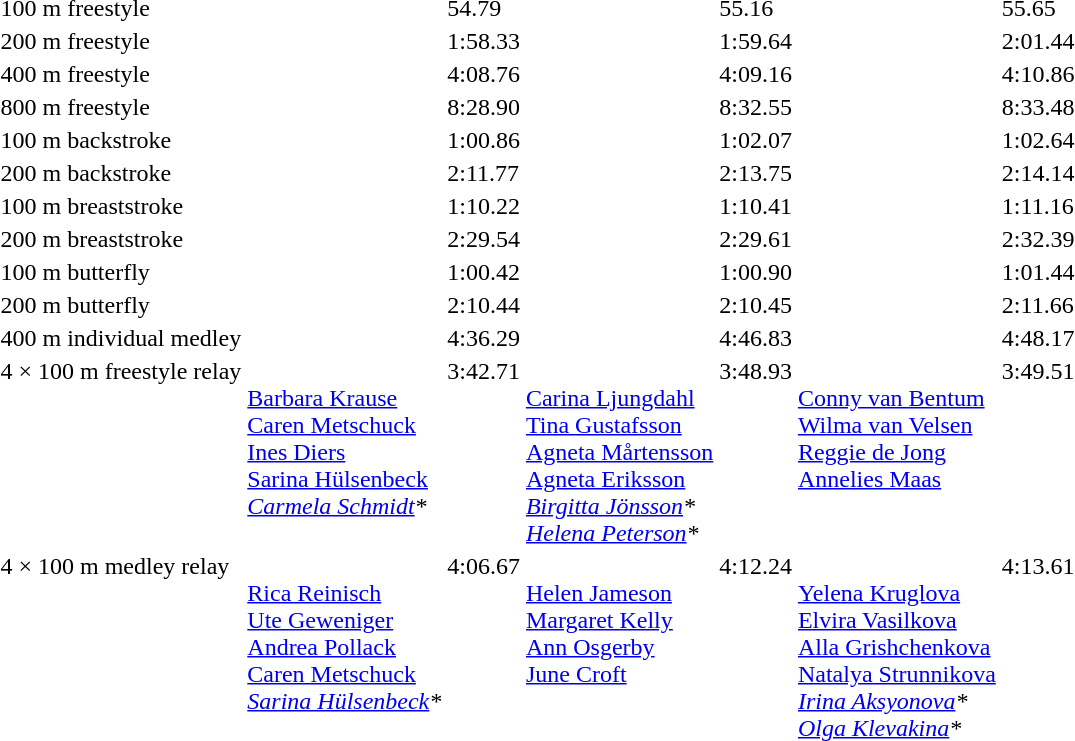<table>
<tr>
<td>100 m freestyle<br></td>
<td></td>
<td>54.79<br></td>
<td></td>
<td>55.16</td>
<td></td>
<td>55.65</td>
</tr>
<tr>
<td>200 m freestyle<br></td>
<td></td>
<td>1:58.33<br></td>
<td></td>
<td>1:59.64</td>
<td></td>
<td>2:01.44</td>
</tr>
<tr>
<td>400 m freestyle<br></td>
<td></td>
<td>4:08.76<br></td>
<td></td>
<td>4:09.16</td>
<td></td>
<td>4:10.86</td>
</tr>
<tr>
<td>800 m freestyle<br></td>
<td></td>
<td>8:28.90<br></td>
<td></td>
<td>8:32.55</td>
<td></td>
<td>8:33.48</td>
</tr>
<tr>
<td>100 m backstroke<br></td>
<td></td>
<td>1:00.86<br></td>
<td></td>
<td>1:02.07</td>
<td></td>
<td>1:02.64</td>
</tr>
<tr>
<td>200 m backstroke<br></td>
<td></td>
<td>2:11.77<br></td>
<td></td>
<td>2:13.75</td>
<td></td>
<td>2:14.14</td>
</tr>
<tr>
<td>100 m breaststroke<br></td>
<td></td>
<td>1:10.22</td>
<td></td>
<td>1:10.41</td>
<td></td>
<td>1:11.16</td>
</tr>
<tr>
<td>200 m breaststroke<br></td>
<td></td>
<td>2:29.54<br></td>
<td></td>
<td>2:29.61</td>
<td></td>
<td>2:32.39</td>
</tr>
<tr>
<td>100 m butterfly<br></td>
<td></td>
<td>1:00.42</td>
<td></td>
<td>1:00.90</td>
<td></td>
<td>1:01.44</td>
</tr>
<tr>
<td>200 m butterfly<br></td>
<td></td>
<td>2:10.44<br></td>
<td></td>
<td>2:10.45</td>
<td></td>
<td>2:11.66</td>
</tr>
<tr>
<td>400 m individual medley<br></td>
<td></td>
<td>4:36.29<br></td>
<td></td>
<td>4:46.83</td>
<td></td>
<td>4:48.17</td>
</tr>
<tr valign="top">
<td>4 × 100 m freestyle relay<br></td>
<td><br> <a href='#'>Barbara Krause</a><br> <a href='#'>Caren Metschuck</a><br> <a href='#'>Ines Diers</a><br> <a href='#'>Sarina Hülsenbeck</a><br> <em><a href='#'>Carmela Schmidt</a>*</em></td>
<td>3:42.71<br></td>
<td><br> <a href='#'>Carina Ljungdahl</a><br> <a href='#'>Tina Gustafsson</a><br> <a href='#'>Agneta Mårtensson</a><br> <a href='#'>Agneta Eriksson</a><br> <em><a href='#'>Birgitta Jönsson</a>*</em><br> <em><a href='#'>Helena Peterson</a>*</em></td>
<td>3:48.93</td>
<td><br> <a href='#'>Conny van Bentum</a><br> <a href='#'>Wilma van Velsen</a><br> <a href='#'>Reggie de Jong</a><br> <a href='#'>Annelies Maas</a></td>
<td>3:49.51</td>
</tr>
<tr valign="top">
<td>4 × 100 m medley relay<br></td>
<td><br> <a href='#'>Rica Reinisch</a><br> <a href='#'>Ute Geweniger</a><br> <a href='#'>Andrea Pollack</a><br> <a href='#'>Caren Metschuck</a><br> <em><a href='#'>Sarina Hülsenbeck</a>*</em></td>
<td>4:06.67<br></td>
<td><br> <a href='#'>Helen Jameson</a><br> <a href='#'>Margaret Kelly</a><br> <a href='#'>Ann Osgerby</a><br> <a href='#'>June Croft</a></td>
<td>4:12.24</td>
<td><br> <a href='#'>Yelena Kruglova</a><br> <a href='#'>Elvira Vasilkova</a><br> <a href='#'>Alla Grishchenkova</a><br> <a href='#'>Natalya Strunnikova</a><br> <em><a href='#'>Irina Aksyonova</a>*</em><br> <em><a href='#'>Olga Klevakina</a>*</em></td>
<td>4:13.61</td>
</tr>
</table>
